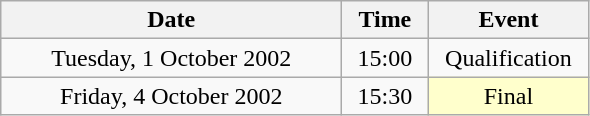<table class = "wikitable" style="text-align:center;">
<tr>
<th width=220>Date</th>
<th width=50>Time</th>
<th width=100>Event</th>
</tr>
<tr>
<td>Tuesday, 1 October 2002</td>
<td>15:00</td>
<td>Qualification</td>
</tr>
<tr>
<td>Friday, 4 October 2002</td>
<td>15:30</td>
<td bgcolor=ffffcc>Final</td>
</tr>
</table>
